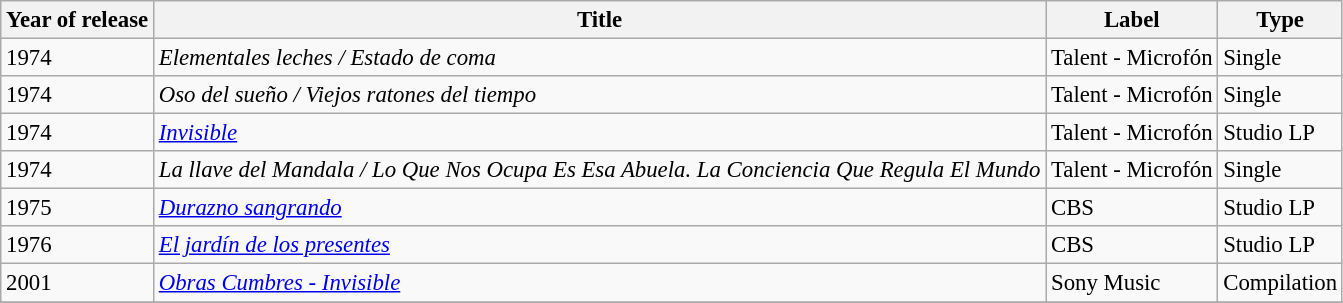<table class="wikitable" style="font-size:95%;">
<tr>
<th>Year of release</th>
<th>Title</th>
<th>Label</th>
<th>Type</th>
</tr>
<tr>
<td>1974</td>
<td><em>Elementales leches / Estado de coma</em></td>
<td>Talent - Microfón</td>
<td>Single</td>
</tr>
<tr>
<td>1974</td>
<td><em>Oso del sueño / Viejos ratones del tiempo</em></td>
<td>Talent - Microfón</td>
<td>Single</td>
</tr>
<tr>
<td>1974</td>
<td><em><a href='#'>Invisible</a></em></td>
<td>Talent - Microfón</td>
<td>Studio LP</td>
</tr>
<tr>
<td>1974</td>
<td><em>La llave del Mandala / Lo Que Nos Ocupa Es Esa Abuela. La Conciencia Que Regula El Mundo</em></td>
<td>Talent - Microfón</td>
<td>Single</td>
</tr>
<tr>
<td>1975</td>
<td><em><a href='#'>Durazno sangrando</a></em></td>
<td>CBS</td>
<td>Studio LP</td>
</tr>
<tr>
<td>1976</td>
<td><em><a href='#'>El jardín de los presentes</a></em></td>
<td>CBS</td>
<td>Studio LP</td>
</tr>
<tr>
<td>2001</td>
<td><em><a href='#'>Obras Cumbres - Invisible</a></em></td>
<td>Sony Music</td>
<td>Compilation</td>
</tr>
<tr>
</tr>
</table>
